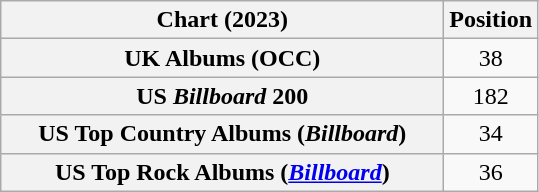<table class="wikitable sortable plainrowheaders" style="text-align:center;">
<tr>
<th scope="col" style="width:18em;">Chart (2023)</th>
<th scope="col">Position</th>
</tr>
<tr>
<th scope="row">UK Albums (OCC)</th>
<td>38</td>
</tr>
<tr>
<th scope="row">US <em>Billboard</em> 200</th>
<td>182</td>
</tr>
<tr>
<th scope="row">US Top Country Albums (<em>Billboard</em>)</th>
<td>34</td>
</tr>
<tr>
<th scope="row">US Top Rock Albums (<em><a href='#'>Billboard</a></em>)</th>
<td>36</td>
</tr>
</table>
